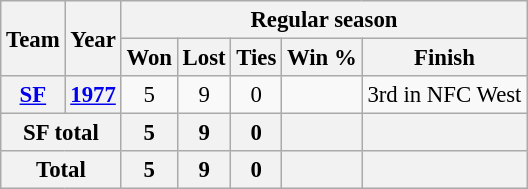<table class="wikitable" style="font-size: 95%; text-align:center;">
<tr>
<th rowspan="2">Team</th>
<th rowspan="2">Year</th>
<th colspan="5">Regular season</th>
</tr>
<tr>
<th>Won</th>
<th>Lost</th>
<th>Ties</th>
<th>Win %</th>
<th>Finish</th>
</tr>
<tr>
<th><a href='#'>SF</a></th>
<th><a href='#'>1977</a></th>
<td>5</td>
<td>9</td>
<td>0</td>
<td></td>
<td>3rd in NFC West</td>
</tr>
<tr>
<th colspan="2">SF total</th>
<th>5</th>
<th>9</th>
<th>0</th>
<th></th>
<th></th>
</tr>
<tr>
<th colspan="2">Total</th>
<th>5</th>
<th>9</th>
<th>0</th>
<th></th>
<th></th>
</tr>
</table>
